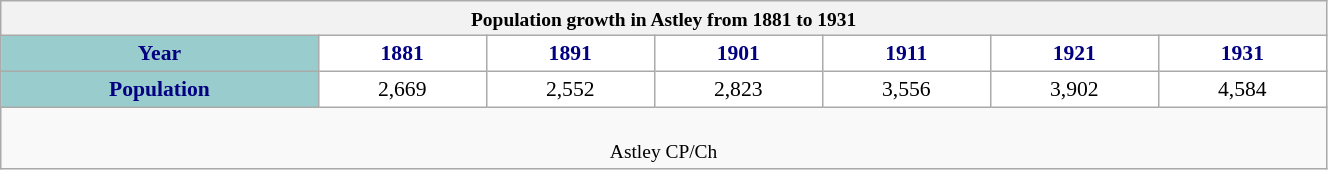<table class="wikitable" style="font-size:90%;width:70%;border:0px;text-align:center;line-height:120%;">
<tr>
<th colspan="12" style="text-align:center;font-size:90%;">Population growth in Astley from 1881 to 1931</th>
</tr>
<tr>
<th style="background: #99CCCC; color: #000080" height="17">Year</th>
<th style="background: #FFFFFF; color:#000080;">1881</th>
<th style="background: #FFFFFF; color:#000080;">1891</th>
<th style="background: #FFFFFF; color:#000080;">1901</th>
<th style="background: #FFFFFF; color:#000080;">1911</th>
<th style="background: #FFFFFF; color:#000080;">1921</th>
<th style="background: #FFFFFF; color:#000080;">1931</th>
</tr>
<tr Align="center">
<th style="background: #99CCCC; color: #000080" height="17">Population</th>
<td style="background: #FFFFFF; color: black;">2,669</td>
<td style="background: #FFFFFF; color: black;">2,552</td>
<td style="background: #FFFFFF; color: black;">2,823</td>
<td style="background: #FFFFFF; color: black;">3,556</td>
<td style="background: #FFFFFF; color: black;">3,902</td>
<td style="background: #FFFFFF; color: black;">4,584</td>
</tr>
<tr>
<td colspan="12" style="text-align:center;font-size:90%;"><br>Astley CP/Ch</td>
</tr>
</table>
